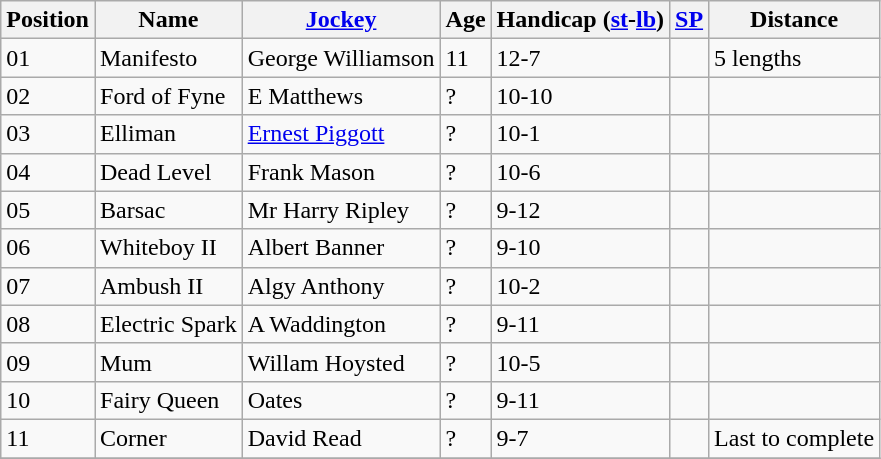<table class="wikitable sortable">
<tr>
<th data-sort-type="number">Position</th>
<th>Name</th>
<th><a href='#'>Jockey</a></th>
<th data-sort-type="number">Age</th>
<th>Handicap (<a href='#'>st</a>-<a href='#'>lb</a>)</th>
<th><a href='#'>SP</a></th>
<th>Distance</th>
</tr>
<tr>
<td>01</td>
<td>Manifesto</td>
<td>George Williamson</td>
<td>11</td>
<td>12-7</td>
<td></td>
<td>5 lengths</td>
</tr>
<tr>
<td>02</td>
<td>Ford of Fyne</td>
<td>E Matthews</td>
<td>?</td>
<td>10-10</td>
<td></td>
<td></td>
</tr>
<tr>
<td>03</td>
<td>Elliman</td>
<td><a href='#'>Ernest Piggott</a></td>
<td>?</td>
<td>10-1</td>
<td></td>
<td></td>
</tr>
<tr>
<td>04</td>
<td>Dead Level</td>
<td>Frank Mason</td>
<td>?</td>
<td>10-6</td>
<td></td>
<td></td>
</tr>
<tr>
<td>05</td>
<td>Barsac</td>
<td>Mr Harry Ripley</td>
<td>?</td>
<td>9-12</td>
<td></td>
<td></td>
</tr>
<tr>
<td>06</td>
<td>Whiteboy II</td>
<td>Albert Banner</td>
<td>?</td>
<td>9-10</td>
<td></td>
<td></td>
</tr>
<tr>
<td>07</td>
<td>Ambush II</td>
<td>Algy Anthony</td>
<td>?</td>
<td>10-2</td>
<td></td>
<td></td>
</tr>
<tr>
<td>08</td>
<td>Electric Spark</td>
<td>A Waddington</td>
<td>?</td>
<td>9-11</td>
<td></td>
<td></td>
</tr>
<tr>
<td>09</td>
<td>Mum</td>
<td>Willam Hoysted</td>
<td>?</td>
<td>10-5</td>
<td></td>
<td></td>
</tr>
<tr>
<td>10</td>
<td>Fairy Queen</td>
<td>Oates</td>
<td>?</td>
<td>9-11</td>
<td></td>
<td></td>
</tr>
<tr>
<td>11</td>
<td>Corner</td>
<td>David Read</td>
<td>?</td>
<td>9-7</td>
<td></td>
<td>Last to complete</td>
</tr>
<tr>
</tr>
</table>
